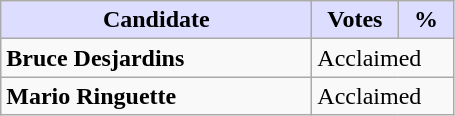<table class="wikitable">
<tr>
<th style="background:#ddf; width:200px;">Candidate</th>
<th style="background:#ddf; width:50px;">Votes</th>
<th style="background:#ddf; width:30px;">%</th>
</tr>
<tr>
<td><strong>Bruce Desjardins</strong></td>
<td colspan="2">Acclaimed</td>
</tr>
<tr>
<td><strong>Mario Ringuette</strong></td>
<td colspan="2">Acclaimed</td>
</tr>
</table>
